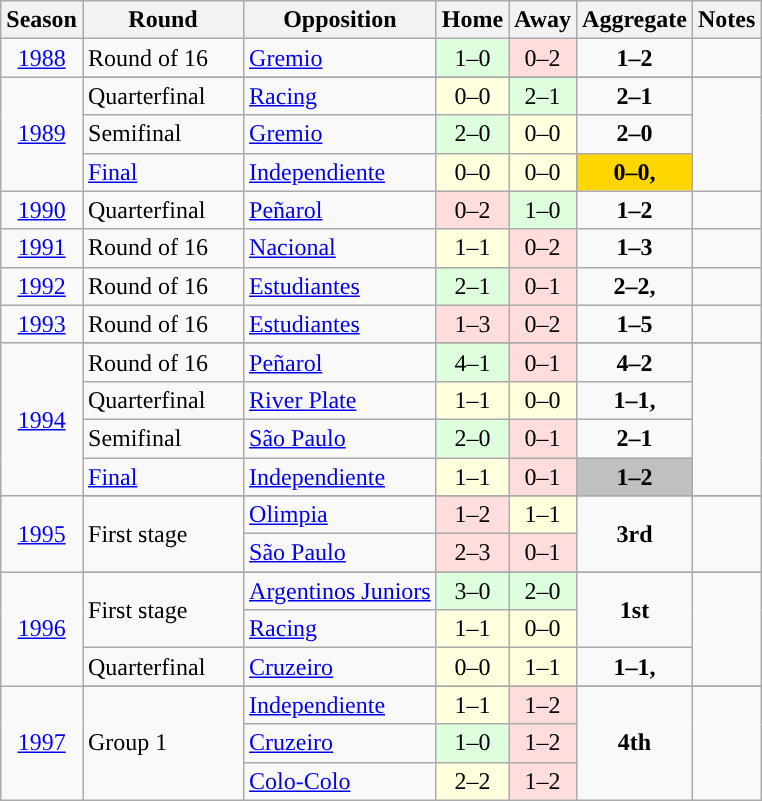<table class="wikitable sortable ">
<tr>
<th align=center>Season</th>
<th width=100>Round</th>
<th>Opposition</th>
<th>Home</th>
<th>Away</th>
<th>Aggregate</th>
<th>Notes</th>
</tr>
<tr>
<td align=center><a href='#'>1988</a></td>
<td>Round of 16</td>
<td> <a href='#'>Gremio</a></td>
<td style="text-align:center; background:#dfd;">1–0</td>
<td style="text-align:center; background:#fdd;">0–2</td>
<td style="text-align:center;"><strong>1–2</strong></td>
<td style="text-align:center;"></td>
</tr>
<tr>
<td align=center rowspan=4><a href='#'>1989</a></td>
</tr>
<tr>
<td>Quarterfinal</td>
<td> <a href='#'>Racing</a></td>
<td style="text-align:center; background:#ffd;">0–0</td>
<td style="text-align:center; background:#dfd;">2–1</td>
<td style="text-align:center;"><strong>2–1</strong></td>
<td rowspan=3 style="text-align:center;"></td>
</tr>
<tr>
<td>Semifinal</td>
<td> <a href='#'>Gremio</a></td>
<td style="text-align:center; background:#dfd;">2–0</td>
<td style="text-align:center; background:#ffd;">0–0</td>
<td style="text-align:center;"><strong>2–0</strong></td>
</tr>
<tr>
<td><a href='#'>Final</a></td>
<td> <a href='#'>Independiente</a></td>
<td style="text-align:center; background:#ffd;">0–0</td>
<td style="text-align:center; background:#ffd;">0–0</td>
<td style="text-align:center;" bgcolor="gold"><strong>0–0, </strong></td>
</tr>
<tr>
<td align=center><a href='#'>1990</a></td>
<td>Quarterfinal</td>
<td> <a href='#'>Peñarol</a></td>
<td style="text-align:center; background:#fdd;">0–2</td>
<td style="text-align:center; background:#dfd;">1–0</td>
<td style="text-align:center;"><strong>1–2</strong></td>
<td style="text-align:center;"></td>
</tr>
<tr>
<td align=center><a href='#'>1991</a></td>
<td>Round of 16</td>
<td> <a href='#'>Nacional</a></td>
<td style="text-align:center; background:#ffd;">1–1</td>
<td style="text-align:center; background:#fdd;">0–2</td>
<td style="text-align:center;"><strong>1–3</strong></td>
<td style="text-align:center;"></td>
</tr>
<tr>
<td align=center><a href='#'>1992</a></td>
<td>Round of 16</td>
<td> <a href='#'>Estudiantes</a></td>
<td style="text-align:center; background:#dfd;">2–1</td>
<td style="text-align:center; background:#fdd;">0–1</td>
<td style="text-align:center;"><strong>2–2, </strong></td>
<td style="text-align:center;"></td>
</tr>
<tr>
<td align=center><a href='#'>1993</a></td>
<td>Round of 16</td>
<td> <a href='#'>Estudiantes</a></td>
<td style="text-align:center; background:#fdd;">1–3</td>
<td style="text-align:center; background:#fdd;">0–2</td>
<td style="text-align:center;"><strong>1–5</strong></td>
<td style="text-align:center;"></td>
</tr>
<tr>
<td align=center rowspan=5><a href='#'>1994</a></td>
</tr>
<tr>
<td>Round of 16</td>
<td> <a href='#'>Peñarol</a></td>
<td style="text-align:center; background:#dfd;">4–1</td>
<td style="text-align:center; background:#fdd;">0–1</td>
<td style="text-align:center;"><strong>4–2</strong></td>
<td rowspan=4 style="text-align:center;"></td>
</tr>
<tr>
<td>Quarterfinal</td>
<td> <a href='#'>River Plate</a></td>
<td style="text-align:center; background:#ffd;">1–1</td>
<td style="text-align:center; background:#ffd;">0–0</td>
<td style="text-align:center;"><strong>1–1, </strong></td>
</tr>
<tr>
<td>Semifinal</td>
<td> <a href='#'>São Paulo</a></td>
<td style="text-align:center; background:#dfd;">2–0</td>
<td style="text-align:center; background:#fdd;">0–1</td>
<td style="text-align:center;"><strong>2–1</strong></td>
</tr>
<tr>
<td><a href='#'>Final</a></td>
<td> <a href='#'>Independiente</a></td>
<td style="text-align:center; background:#ffd;">1–1</td>
<td style="text-align:center; background:#fdd;">0–1</td>
<td style="text-align:center;" bgcolor="silver"><strong>1–2</strong></td>
</tr>
<tr>
<td align=center rowspan=3><a href='#'>1995</a></td>
</tr>
<tr>
<td rowspan=2>First stage</td>
<td> <a href='#'>Olimpia</a></td>
<td style="text-align:center; background:#fdd;">1–2</td>
<td style="text-align:center; background:#ffd;">1–1</td>
<td rowspan=2 style="text-align:center;"><strong>3rd</strong></td>
<td rowspan=2 style="text-align:center;"></td>
</tr>
<tr>
<td> <a href='#'>São Paulo</a></td>
<td style="text-align:center; background:#fdd;">2–3</td>
<td style="text-align:center; background:#fdd;">0–1</td>
</tr>
<tr>
<td align=center rowspan=4><a href='#'>1996</a></td>
</tr>
<tr>
<td rowspan=2>First stage</td>
<td> <a href='#'>Argentinos Juniors</a></td>
<td style="text-align:center; background:#dfd;">3–0</td>
<td style="text-align:center; background:#dfd;">2–0</td>
<td rowspan=2 style="text-align:center;"><strong>1st</strong></td>
<td rowspan=3 style="text-align:center;"></td>
</tr>
<tr>
<td> <a href='#'>Racing</a></td>
<td style="text-align:center; background:#ffd;">1–1</td>
<td style="text-align:center; background:#ffd;">0–0</td>
</tr>
<tr>
<td>Quarterfinal</td>
<td> <a href='#'>Cruzeiro</a></td>
<td style="text-align:center; background:#ffd;">0–0</td>
<td style="text-align:center; background:#ffd;">1–1</td>
<td style="text-align:center;"><strong>1–1, </strong></td>
</tr>
<tr>
<td align=center rowspan=4><a href='#'>1997</a></td>
</tr>
<tr>
<td rowspan=3>Group 1</td>
<td> <a href='#'>Independiente</a></td>
<td style="text-align:center; background:#ffd;">1–1</td>
<td style="text-align:center; background:#fdd;">1–2</td>
<td rowspan=3 style="text-align:center;"><strong>4th</strong></td>
<td rowspan=3 style="text-align:center;"></td>
</tr>
<tr>
<td> <a href='#'>Cruzeiro</a></td>
<td style="text-align:center; background:#dfd;">1–0</td>
<td style="text-align:center; background:#fdd;">1–2</td>
</tr>
<tr>
<td> <a href='#'>Colo-Colo</a></td>
<td style="text-align:center; background:#ffd;">2–2</td>
<td style="text-align:center; background:#fdd;">1–2</td>
</tr>
</table>
